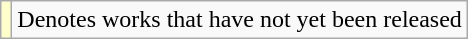<table class="wikitable">
<tr>
<td style="background:#FFFFCC;"></td>
<td>Denotes works that have not yet been released</td>
</tr>
</table>
